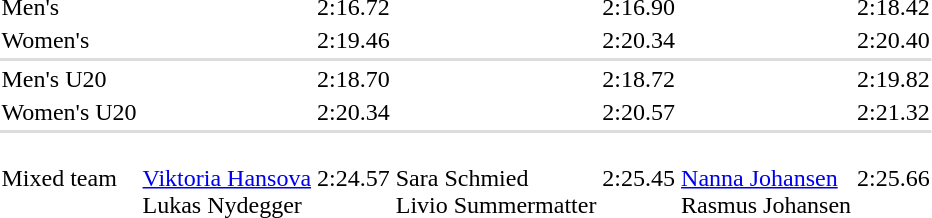<table>
<tr>
<td>Men's</td>
<td></td>
<td>2:16.72</td>
<td></td>
<td>2:16.90</td>
<td></td>
<td>2:18.42</td>
</tr>
<tr>
<td>Women's</td>
<td></td>
<td>2:19.46</td>
<td></td>
<td>2:20.34</td>
<td></td>
<td>2:20.40</td>
</tr>
<tr bgcolor=#DDDDDD>
<td colspan=7></td>
</tr>
<tr>
<td>Men's U20</td>
<td></td>
<td>2:18.70</td>
<td></td>
<td>2:18.72</td>
<td></td>
<td>2:19.82</td>
</tr>
<tr>
<td>Women's U20</td>
<td></td>
<td>2:20.34</td>
<td></td>
<td>2:20.57</td>
<td></td>
<td>2:21.32</td>
</tr>
<tr bgcolor=#DDDDDD>
<td colspan=7></td>
</tr>
<tr>
<td>Mixed team</td>
<td><br><a href='#'>Viktoria Hansova</a><br>Lukas Nydegger</td>
<td>2:24.57</td>
<td><br>Sara Schmied<br>Livio Summermatter</td>
<td>2:25.45</td>
<td><br><a href='#'>Nanna Johansen</a><br>Rasmus Johansen</td>
<td>2:25.66</td>
</tr>
</table>
